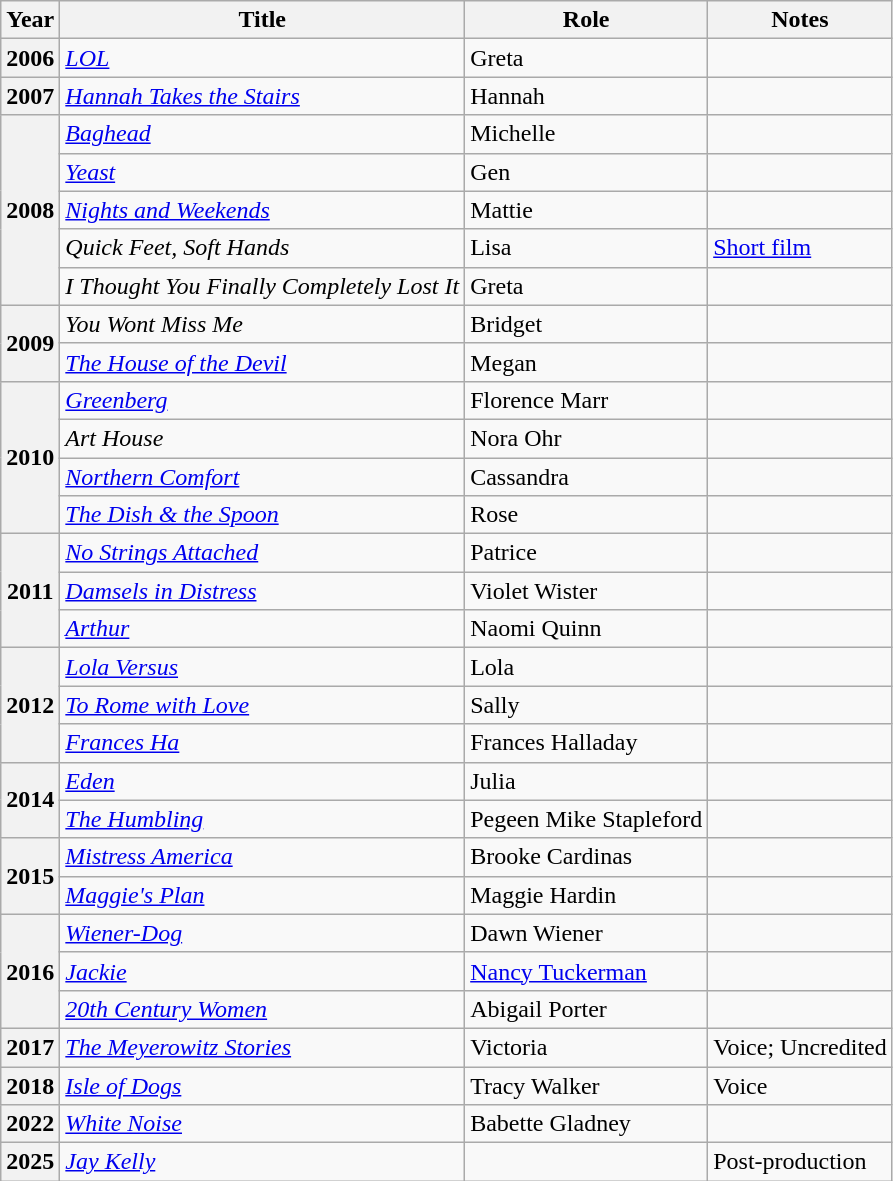<table class="wikitable plainrowheaders sortable" style="margin-right: 0;">
<tr>
<th scope="col">Year</th>
<th scope="col">Title</th>
<th scope="col">Role</th>
<th scope="col" class="unsortable">Notes</th>
</tr>
<tr>
<th scope="row">2006</th>
<td><em><a href='#'>LOL</a></em></td>
<td>Greta</td>
<td></td>
</tr>
<tr>
<th scope="row">2007</th>
<td><em><a href='#'>Hannah Takes the Stairs</a></em></td>
<td>Hannah</td>
<td></td>
</tr>
<tr>
<th rowspan="5" scope="row">2008</th>
<td><em><a href='#'>Baghead</a></em></td>
<td>Michelle</td>
<td></td>
</tr>
<tr>
<td><em><a href='#'>Yeast</a></em></td>
<td>Gen</td>
<td></td>
</tr>
<tr>
<td><em><a href='#'>Nights and Weekends</a></em></td>
<td>Mattie</td>
<td></td>
</tr>
<tr>
<td><em>Quick Feet, Soft Hands</em></td>
<td>Lisa</td>
<td><a href='#'>Short film</a></td>
</tr>
<tr>
<td><em>I Thought You Finally Completely Lost It</em></td>
<td>Greta</td>
<td></td>
</tr>
<tr>
<th rowspan="2" scope="row">2009</th>
<td><em>You Wont Miss Me</em></td>
<td>Bridget</td>
<td></td>
</tr>
<tr>
<td><em><a href='#'>The House of the Devil</a></em></td>
<td>Megan</td>
<td></td>
</tr>
<tr>
<th rowspan="4" scope="row">2010</th>
<td><em><a href='#'>Greenberg</a></em></td>
<td>Florence Marr</td>
<td></td>
</tr>
<tr>
<td><em>Art House</em></td>
<td>Nora Ohr</td>
<td></td>
</tr>
<tr>
<td><em><a href='#'>Northern Comfort</a></em></td>
<td>Cassandra</td>
<td></td>
</tr>
<tr>
<td><em><a href='#'>The Dish & the Spoon</a></em></td>
<td>Rose</td>
<td></td>
</tr>
<tr>
<th rowspan="3" scope="row">2011</th>
<td><em><a href='#'>No Strings Attached</a></em></td>
<td>Patrice</td>
<td></td>
</tr>
<tr>
<td><em><a href='#'>Damsels in Distress</a></em></td>
<td>Violet Wister</td>
<td></td>
</tr>
<tr>
<td><em><a href='#'>Arthur</a></em></td>
<td>Naomi Quinn</td>
<td></td>
</tr>
<tr>
<th rowspan="3" scope="row">2012</th>
<td><em><a href='#'>Lola Versus</a></em></td>
<td>Lola</td>
<td></td>
</tr>
<tr>
<td><em><a href='#'>To Rome with Love</a></em></td>
<td>Sally</td>
<td></td>
</tr>
<tr>
<td><em><a href='#'>Frances Ha</a></em></td>
<td>Frances Halladay</td>
<td></td>
</tr>
<tr>
<th rowspan="2" scope="row">2014</th>
<td><em><a href='#'>Eden</a></em></td>
<td>Julia</td>
<td></td>
</tr>
<tr>
<td><em><a href='#'>The Humbling</a></em></td>
<td>Pegeen Mike Stapleford</td>
<td></td>
</tr>
<tr>
<th rowspan="2" scope="row">2015</th>
<td><em><a href='#'>Mistress America</a></em></td>
<td>Brooke Cardinas</td>
<td></td>
</tr>
<tr>
<td><em><a href='#'>Maggie's Plan</a></em></td>
<td>Maggie Hardin</td>
<td></td>
</tr>
<tr>
<th rowspan="3" scope="row">2016</th>
<td><em><a href='#'>Wiener-Dog</a></em></td>
<td>Dawn Wiener</td>
<td></td>
</tr>
<tr>
<td><em><a href='#'>Jackie</a></em></td>
<td><a href='#'>Nancy Tuckerman</a></td>
<td></td>
</tr>
<tr>
<td><em><a href='#'>20th Century Women</a></em></td>
<td>Abigail Porter</td>
<td></td>
</tr>
<tr>
<th scope="row">2017</th>
<td><em><a href='#'>The Meyerowitz Stories</a></em></td>
<td>Victoria</td>
<td>Voice; Uncredited</td>
</tr>
<tr>
<th scope="row">2018</th>
<td><em><a href='#'>Isle of Dogs</a></em></td>
<td>Tracy Walker</td>
<td>Voice</td>
</tr>
<tr>
<th scope="row">2022</th>
<td><em><a href='#'>White Noise</a></em></td>
<td>Babette Gladney</td>
<td></td>
</tr>
<tr>
<th scope="row">2025</th>
<td><em><a href='#'>Jay Kelly</a></em></td>
<td></td>
<td>Post-production</td>
</tr>
</table>
